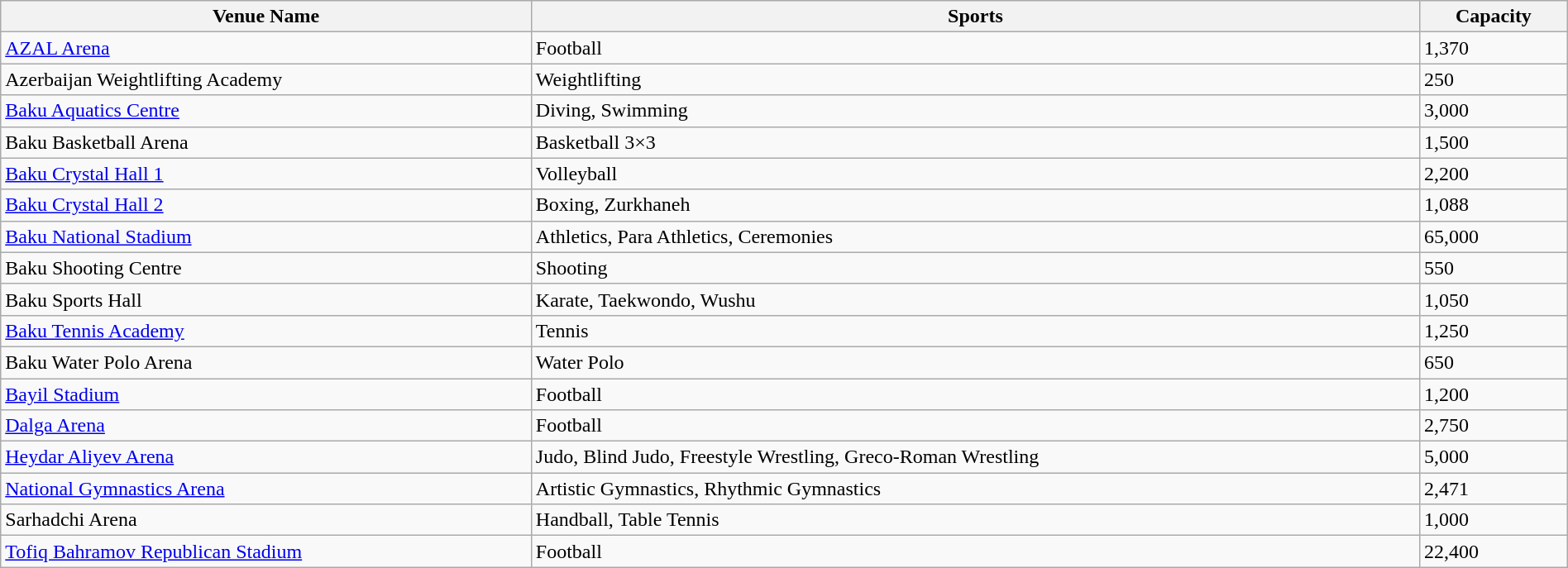<table class="wikitable collapsible" style="width:100%;">
<tr>
<th>Venue Name</th>
<th>Sports</th>
<th>Capacity</th>
</tr>
<tr>
<td><a href='#'>AZAL Arena</a></td>
<td>Football</td>
<td>1,370</td>
</tr>
<tr>
<td>Azerbaijan Weightlifting Academy</td>
<td>Weightlifting</td>
<td>250</td>
</tr>
<tr>
<td><a href='#'>Baku Aquatics Centre</a></td>
<td>Diving, Swimming</td>
<td>3,000</td>
</tr>
<tr>
<td>Baku Basketball Arena</td>
<td>Basketball 3×3</td>
<td>1,500</td>
</tr>
<tr>
<td><a href='#'>Baku Crystal Hall 1</a></td>
<td>Volleyball</td>
<td>2,200</td>
</tr>
<tr>
<td><a href='#'>Baku Crystal Hall 2</a></td>
<td>Boxing, Zurkhaneh</td>
<td>1,088</td>
</tr>
<tr>
<td><a href='#'>Baku National Stadium</a></td>
<td>Athletics, Para Athletics, Ceremonies</td>
<td>65,000</td>
</tr>
<tr>
<td>Baku Shooting Centre</td>
<td>Shooting</td>
<td>550</td>
</tr>
<tr>
<td>Baku Sports Hall</td>
<td>Karate, Taekwondo, Wushu</td>
<td>1,050</td>
</tr>
<tr>
<td><a href='#'>Baku Tennis Academy</a></td>
<td>Tennis</td>
<td>1,250</td>
</tr>
<tr>
<td>Baku Water Polo Arena</td>
<td>Water Polo</td>
<td>650</td>
</tr>
<tr>
<td><a href='#'>Bayil Stadium</a></td>
<td>Football</td>
<td>1,200</td>
</tr>
<tr>
<td><a href='#'>Dalga Arena</a></td>
<td>Football</td>
<td>2,750</td>
</tr>
<tr>
<td><a href='#'>Heydar Aliyev Arena</a></td>
<td>Judo, Blind Judo, Freestyle Wrestling, Greco-Roman Wrestling</td>
<td>5,000</td>
</tr>
<tr>
<td><a href='#'>National Gymnastics Arena</a></td>
<td>Artistic Gymnastics, Rhythmic Gymnastics</td>
<td>2,471</td>
</tr>
<tr>
<td>Sarhadchi Arena</td>
<td>Handball, Table Tennis</td>
<td>1,000</td>
</tr>
<tr>
<td><a href='#'>Tofiq Bahramov Republican Stadium</a></td>
<td>Football</td>
<td>22,400</td>
</tr>
</table>
